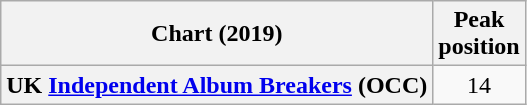<table class="wikitable plainrowheaders" style="text-align:center">
<tr>
<th scope="col">Chart (2019)</th>
<th scope="col">Peak<br>position</th>
</tr>
<tr>
<th scope="row">UK <a href='#'>Independent Album Breakers</a> (OCC)</th>
<td>14</td>
</tr>
</table>
